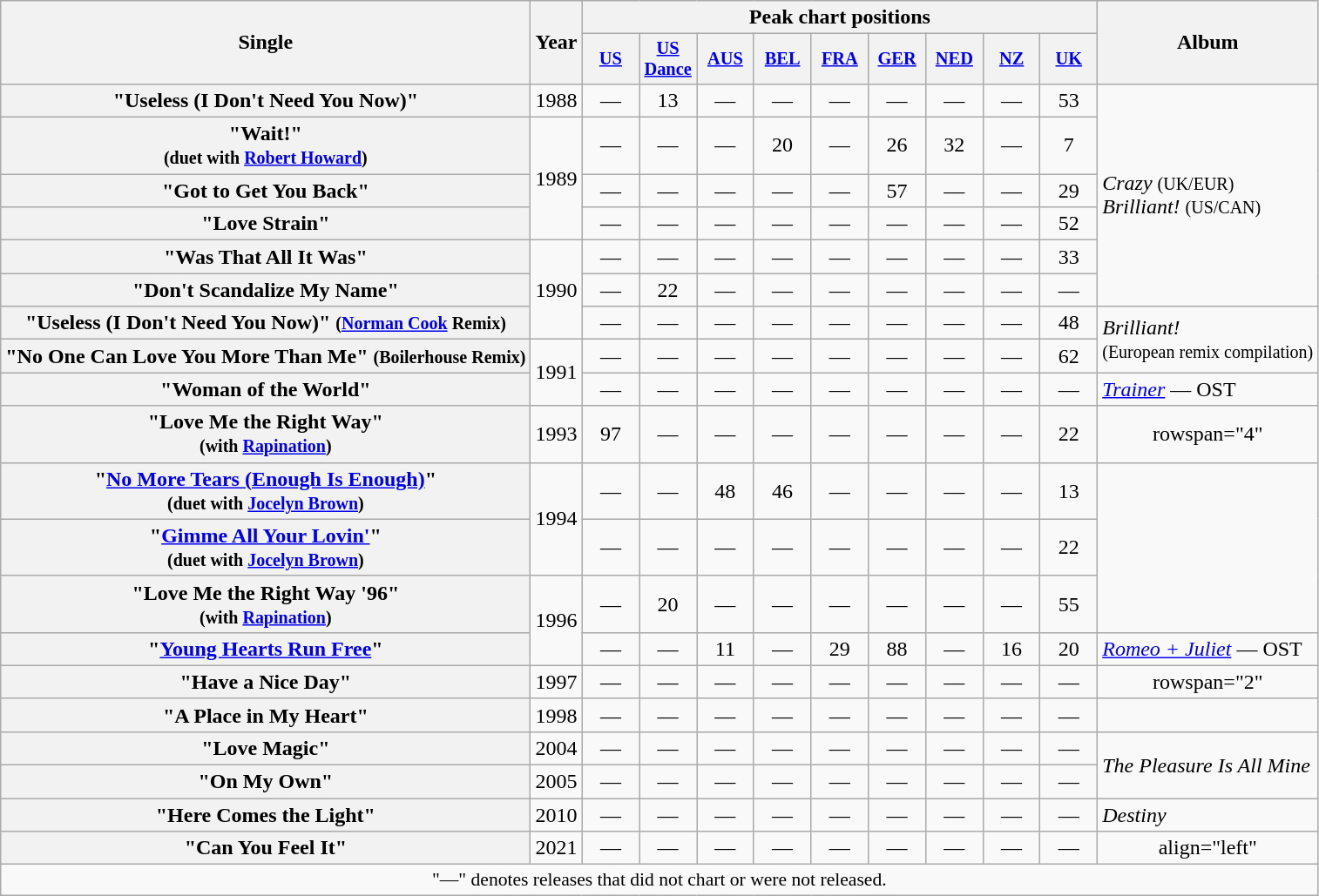<table class="wikitable plainrowheaders" style="text-align:center;" border="1">
<tr>
<th rowspan="2">Single</th>
<th rowspan="2">Year</th>
<th colspan="9">Peak chart positions</th>
<th rowspan="2">Album</th>
</tr>
<tr>
<th scope="col" style="width:2.75em;font-size:85%;"><a href='#'>US</a><br></th>
<th scope="col" style="width:2.75em;font-size:85%;"><a href='#'>US Dance</a><br></th>
<th scope="col" style="width:2.75em;font-size:85%;"><a href='#'>AUS</a><br></th>
<th scope="col" style="width:2.75em;font-size:85%;"><a href='#'>BEL</a><br></th>
<th scope="col" style="width:2.75em;font-size:85%;"><a href='#'>FRA</a><br></th>
<th scope="col" style="width:2.75em;font-size:85%;"><a href='#'>GER</a><br></th>
<th scope="col" style="width:2.75em;font-size:85%;"><a href='#'>NED</a><br></th>
<th scope="col" style="width:2.75em;font-size:85%;"><a href='#'>NZ</a><br></th>
<th scope="col" style="width:2.75em;font-size:85%;"><a href='#'>UK</a><br></th>
</tr>
<tr>
<th scope="row">"Useless (I Don't Need You Now)"</th>
<td>1988</td>
<td>—</td>
<td>13</td>
<td>—</td>
<td>—</td>
<td>—</td>
<td>—</td>
<td>—</td>
<td>—</td>
<td>53</td>
<td align="left" rowspan="6"><em>Crazy</em> <small>(UK/EUR)</small><br><em>Brilliant!</em> <small>(US/CAN)</small></td>
</tr>
<tr>
<th scope="row">"Wait!" <br><small>(duet with <a href='#'>Robert Howard</a>)</small></th>
<td rowspan="3">1989</td>
<td>—</td>
<td>—</td>
<td>—</td>
<td>20</td>
<td>—</td>
<td>26</td>
<td>32</td>
<td>—</td>
<td>7</td>
</tr>
<tr>
<th scope="row">"Got to Get You Back"</th>
<td>—</td>
<td>—</td>
<td>—</td>
<td>—</td>
<td>—</td>
<td>57</td>
<td>—</td>
<td>—</td>
<td>29</td>
</tr>
<tr>
<th scope="row">"Love Strain"</th>
<td>—</td>
<td>—</td>
<td>—</td>
<td>—</td>
<td>—</td>
<td>—</td>
<td>—</td>
<td>—</td>
<td>52</td>
</tr>
<tr>
<th scope="row">"Was That All It Was"</th>
<td rowspan="3">1990</td>
<td>—</td>
<td>—</td>
<td>—</td>
<td>—</td>
<td>—</td>
<td>—</td>
<td>—</td>
<td>—</td>
<td>33</td>
</tr>
<tr>
<th scope="row">"Don't Scandalize My Name"</th>
<td>—</td>
<td>22</td>
<td>—</td>
<td>—</td>
<td>—</td>
<td>—</td>
<td>—</td>
<td>—</td>
<td>—</td>
</tr>
<tr>
<th scope="row">"Useless (I Don't Need You Now)" <small>(<a href='#'>Norman Cook</a> Remix)</small></th>
<td>—</td>
<td>—</td>
<td>—</td>
<td>—</td>
<td>—</td>
<td>—</td>
<td>—</td>
<td>—</td>
<td>48</td>
<td align="left" rowspan="2"><em>Brilliant!</em><br><small>(European remix compilation)</small></td>
</tr>
<tr>
<th scope="row">"No One Can Love You More Than Me" <small>(Boilerhouse Remix)</small></th>
<td rowspan="2">1991</td>
<td>—</td>
<td>—</td>
<td>—</td>
<td>—</td>
<td>—</td>
<td>—</td>
<td>—</td>
<td>—</td>
<td>62</td>
</tr>
<tr>
<th scope="row">"Woman of the World"</th>
<td>—</td>
<td>—</td>
<td>—</td>
<td>—</td>
<td>—</td>
<td>—</td>
<td>—</td>
<td>—</td>
<td>—</td>
<td align="left"><em><a href='#'>Trainer</a></em> — OST</td>
</tr>
<tr>
<th scope="row">"Love Me the Right Way" <br><small>(with <a href='#'>Rapination</a>)</small></th>
<td>1993</td>
<td>97</td>
<td>—</td>
<td>—</td>
<td>—</td>
<td>—</td>
<td>—</td>
<td>—</td>
<td>—</td>
<td>22</td>
<td>rowspan="4" </td>
</tr>
<tr>
<th scope="row">"<a href='#'>No More Tears (Enough Is Enough)</a>" <br><small>(duet with <a href='#'>Jocelyn Brown</a>)</small></th>
<td rowspan="2">1994</td>
<td>—</td>
<td>—</td>
<td>48</td>
<td>46</td>
<td>—</td>
<td>—</td>
<td>—</td>
<td>—</td>
<td>13</td>
</tr>
<tr>
<th scope="row">"<a href='#'>Gimme All Your Lovin'</a>" <br><small>(duet with <a href='#'>Jocelyn Brown</a>)</small></th>
<td>—</td>
<td>—</td>
<td>—</td>
<td>—</td>
<td>—</td>
<td>—</td>
<td>—</td>
<td>—</td>
<td>22</td>
</tr>
<tr>
<th scope="row">"Love Me the Right Way '96" <br><small>(with <a href='#'>Rapination</a>)</small></th>
<td rowspan="2">1996</td>
<td>—</td>
<td>20</td>
<td>—</td>
<td>—</td>
<td>—</td>
<td>—</td>
<td>—</td>
<td>—</td>
<td>55</td>
</tr>
<tr>
<th scope="row">"<a href='#'>Young Hearts Run Free</a>"</th>
<td>—</td>
<td>—</td>
<td>11</td>
<td>—</td>
<td>29</td>
<td>88</td>
<td>—</td>
<td>16</td>
<td>20</td>
<td align="left"><em><a href='#'>Romeo + Juliet</a></em> — OST</td>
</tr>
<tr>
<th scope="row">"Have a Nice Day"</th>
<td>1997</td>
<td>—</td>
<td>—</td>
<td>—</td>
<td>—</td>
<td>—</td>
<td>—</td>
<td>—</td>
<td>—</td>
<td>—</td>
<td>rowspan="2" </td>
</tr>
<tr>
<th scope="row">"A Place in My Heart"</th>
<td>1998</td>
<td>—</td>
<td>—</td>
<td>—</td>
<td>—</td>
<td>—</td>
<td>—</td>
<td>—</td>
<td>—</td>
<td>—</td>
</tr>
<tr>
<th scope="row">"Love Magic"</th>
<td>2004</td>
<td>—</td>
<td>—</td>
<td>—</td>
<td>—</td>
<td>—</td>
<td>—</td>
<td>—</td>
<td>—</td>
<td>—</td>
<td align="left" rowspan="2"><em>The Pleasure Is All Mine</em></td>
</tr>
<tr>
<th scope="row">"On My Own"</th>
<td>2005</td>
<td>—</td>
<td>—</td>
<td>—</td>
<td>—</td>
<td>—</td>
<td>—</td>
<td>—</td>
<td>—</td>
<td>—</td>
</tr>
<tr>
<th scope="row">"Here Comes the Light"</th>
<td>2010</td>
<td>—</td>
<td>—</td>
<td>—</td>
<td>—</td>
<td>—</td>
<td>—</td>
<td>—</td>
<td>—</td>
<td>—</td>
<td align="left"><em>Destiny</em></td>
</tr>
<tr>
<th scope="row">"Can You Feel It"<br></th>
<td>2021</td>
<td>—</td>
<td>—</td>
<td>—</td>
<td>—</td>
<td>—</td>
<td>—</td>
<td>—</td>
<td>—</td>
<td>—</td>
<td>align="left" </td>
</tr>
<tr>
<td colspan="12" style="font-size:90%">"—" denotes releases that did not chart or were not released.</td>
</tr>
</table>
